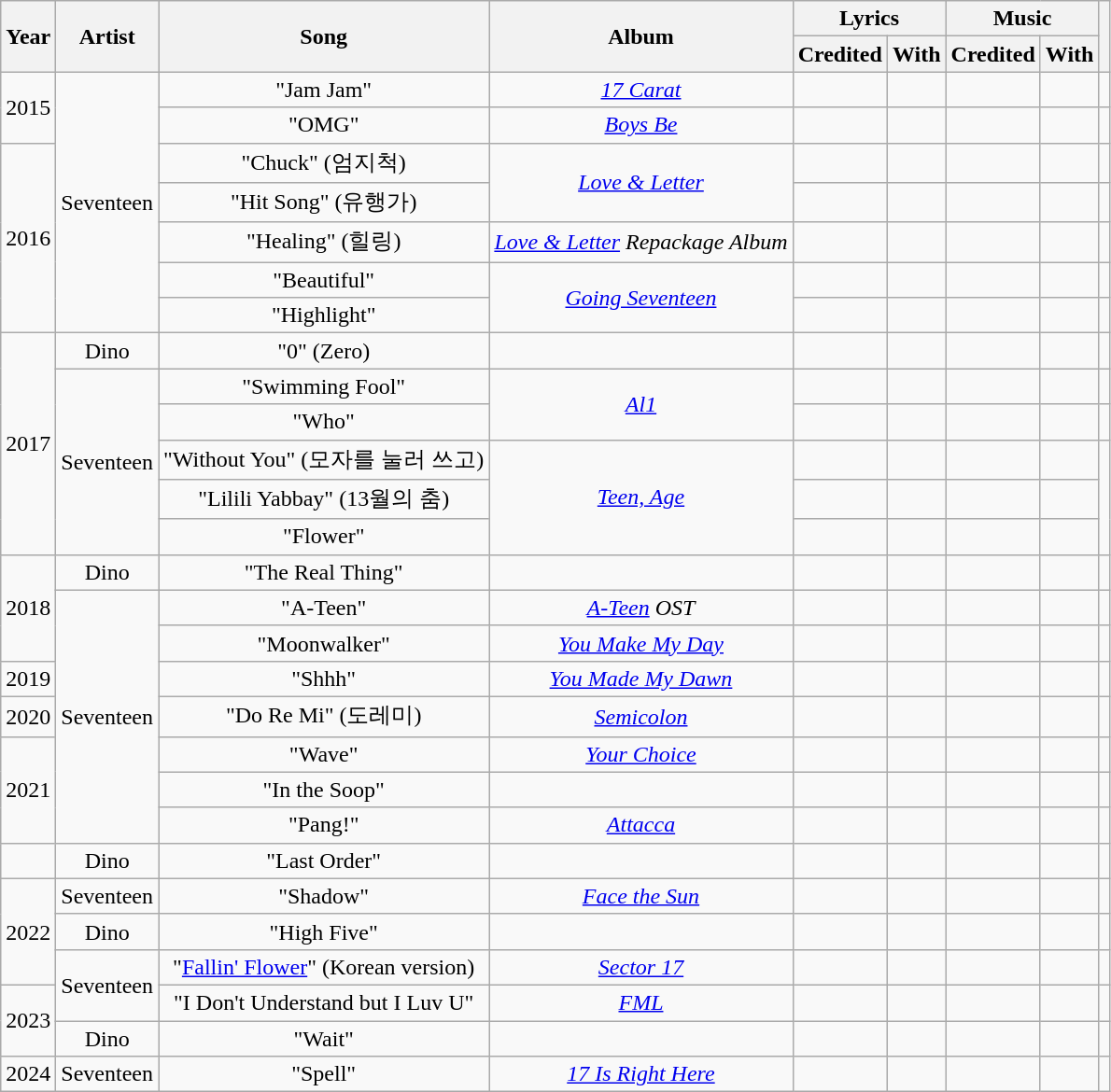<table class="wikitable plainrowheaders sortable" style="text-align:center; width;100%">
<tr>
<th rowspan="2">Year</th>
<th rowspan="2">Artist</th>
<th rowspan="2">Song</th>
<th rowspan="2">Album</th>
<th colspan="2">Lyrics</th>
<th colspan="2">Music</th>
<th rowspan="2" class="unsortable"></th>
</tr>
<tr>
<th>Credited</th>
<th>With</th>
<th>Credited</th>
<th>With</th>
</tr>
<tr>
<td rowspan="2">2015</td>
<td rowspan="7">Seventeen</td>
<td>"Jam Jam"<br></td>
<td><em><a href='#'>17 Carat</a></em></td>
<td></td>
<td></td>
<td></td>
<td></td>
<td></td>
</tr>
<tr>
<td>"OMG"</td>
<td><em><a href='#'>Boys Be</a></em></td>
<td></td>
<td></td>
<td></td>
<td></td>
<td></td>
</tr>
<tr>
<td rowspan="5">2016</td>
<td>"Chuck" (엄지척)</td>
<td rowspan="2"><em><a href='#'>Love & Letter</a></em></td>
<td></td>
<td></td>
<td></td>
<td></td>
<td></td>
</tr>
<tr>
<td>"Hit Song" (유행가)</td>
<td></td>
<td></td>
<td></td>
<td></td>
<td></td>
</tr>
<tr>
<td>"Healing" (힐링)</td>
<td><em><a href='#'>Love & Letter</a> Repackage Album</em></td>
<td></td>
<td></td>
<td></td>
<td></td>
<td></td>
</tr>
<tr>
<td>"Beautiful"<br></td>
<td rowspan="2"><em><a href='#'>Going Seventeen</a></em></td>
<td></td>
<td></td>
<td></td>
<td></td>
<td></td>
</tr>
<tr>
<td>"Highlight"<br></td>
<td></td>
<td></td>
<td></td>
<td></td>
<td></td>
</tr>
<tr>
<td rowspan="6">2017</td>
<td>Dino</td>
<td>"0" (Zero)</td>
<td></td>
<td></td>
<td></td>
<td></td>
<td></td>
<td></td>
</tr>
<tr>
<td rowspan="5">Seventeen</td>
<td>"Swimming Fool"<br></td>
<td rowspan="2"><em><a href='#'>Al1</a></em></td>
<td></td>
<td></td>
<td></td>
<td></td>
<td></td>
</tr>
<tr>
<td>"Who"<br></td>
<td></td>
<td></td>
<td></td>
<td></td>
<td></td>
</tr>
<tr>
<td>"Without You" (모자를 눌러 쓰고)</td>
<td rowspan="3"><em><a href='#'>Teen, Age</a></em></td>
<td></td>
<td></td>
<td></td>
<td></td>
<td rowspan="3" align="center"></td>
</tr>
<tr>
<td>"Lilili Yabbay" (13월의 춤)<br></td>
<td></td>
<td></td>
<td></td>
<td></td>
</tr>
<tr>
<td>"Flower"</td>
<td></td>
<td></td>
<td></td>
<td></td>
</tr>
<tr>
<td rowspan="3">2018</td>
<td>Dino</td>
<td>"The Real Thing"</td>
<td></td>
<td></td>
<td></td>
<td></td>
<td></td>
<td></td>
</tr>
<tr>
<td rowspan="7">Seventeen</td>
<td>"A-Teen"</td>
<td><em><a href='#'>A-Teen</a> OST</em></td>
<td></td>
<td></td>
<td></td>
<td></td>
<td></td>
</tr>
<tr>
<td>"Moonwalker"<br></td>
<td><em><a href='#'>You Make My Day</a></em></td>
<td></td>
<td></td>
<td></td>
<td></td>
<td></td>
</tr>
<tr>
<td>2019</td>
<td>"Shhh"<br></td>
<td><em><a href='#'>You Made My Dawn</a></em></td>
<td></td>
<td></td>
<td></td>
<td></td>
<td></td>
</tr>
<tr>
<td>2020</td>
<td>"Do Re Mi" (도레미)<br></td>
<td><em><a href='#'>Semicolon</a></em></td>
<td></td>
<td></td>
<td></td>
<td></td>
<td align="center"></td>
</tr>
<tr>
<td rowspan="3">2021</td>
<td>"Wave"<br></td>
<td><a href='#'><em>Your Choice</em></a></td>
<td></td>
<td></td>
<td></td>
<td></td>
<td></td>
</tr>
<tr>
<td>"In the Soop"</td>
<td></td>
<td></td>
<td></td>
<td></td>
<td></td>
<td></td>
</tr>
<tr>
<td>"Pang!"<br></td>
<td><em><a href='#'>Attacca</a></em></td>
<td></td>
<td></td>
<td></td>
<td></td>
<td></td>
</tr>
<tr>
<td></td>
<td>Dino</td>
<td>"Last Order"</td>
<td></td>
<td></td>
<td></td>
<td></td>
<td></td>
<td></td>
</tr>
<tr>
<td rowspan="3">2022</td>
<td>Seventeen</td>
<td>"Shadow"</td>
<td><em><a href='#'>Face the Sun</a></em></td>
<td></td>
<td></td>
<td></td>
<td></td>
<td></td>
</tr>
<tr>
<td>Dino</td>
<td>"High Five"</td>
<td></td>
<td></td>
<td></td>
<td></td>
<td></td>
<td></td>
</tr>
<tr>
<td rowspan="2">Seventeen</td>
<td>"<a href='#'>Fallin' Flower</a>" (Korean version)</td>
<td><em><a href='#'>Sector 17</a></em></td>
<td></td>
<td></td>
<td></td>
<td></td>
<td></td>
</tr>
<tr>
<td rowspan="2">2023</td>
<td>"I Don't Understand but I Luv U"<br></td>
<td><em><a href='#'>FML</a></em></td>
<td></td>
<td></td>
<td></td>
<td></td>
<td></td>
</tr>
<tr>
<td>Dino</td>
<td>"Wait"</td>
<td></td>
<td></td>
<td></td>
<td></td>
<td></td>
<td></td>
</tr>
<tr>
<td>2024</td>
<td>Seventeen</td>
<td>"Spell"<br></td>
<td><em><a href='#'>17 Is Right Here</a></em></td>
<td></td>
<td></td>
<td></td>
<td></td>
<td></td>
</tr>
</table>
